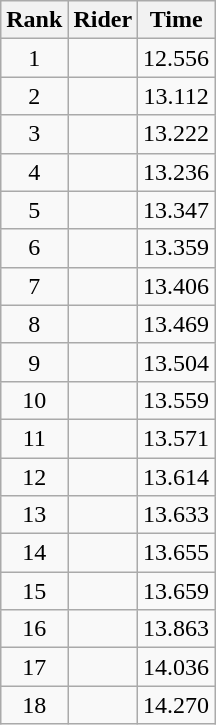<table class="wikitable sortable" style="text-align:center">
<tr>
<th>Rank</th>
<th>Rider</th>
<th>Time</th>
</tr>
<tr>
<td>1</td>
<td align=left></td>
<td>12.556</td>
</tr>
<tr>
<td>2</td>
<td align=left></td>
<td>13.112</td>
</tr>
<tr>
<td>3</td>
<td align=left></td>
<td>13.222</td>
</tr>
<tr>
<td>4</td>
<td align=left></td>
<td>13.236</td>
</tr>
<tr>
<td>5</td>
<td align=left></td>
<td>13.347</td>
</tr>
<tr>
<td>6</td>
<td align=left></td>
<td>13.359</td>
</tr>
<tr>
<td>7</td>
<td align=left></td>
<td>13.406</td>
</tr>
<tr>
<td>8</td>
<td align=left></td>
<td>13.469</td>
</tr>
<tr>
<td>9</td>
<td align=left></td>
<td>13.504</td>
</tr>
<tr>
<td>10</td>
<td align=left></td>
<td>13.559</td>
</tr>
<tr>
<td>11</td>
<td align=left></td>
<td>13.571</td>
</tr>
<tr>
<td>12</td>
<td align=left></td>
<td>13.614</td>
</tr>
<tr>
<td>13</td>
<td align=left></td>
<td>13.633</td>
</tr>
<tr>
<td>14</td>
<td align=left></td>
<td>13.655</td>
</tr>
<tr>
<td>15</td>
<td align=left></td>
<td>13.659</td>
</tr>
<tr>
<td>16</td>
<td align=left></td>
<td>13.863</td>
</tr>
<tr>
<td>17</td>
<td align=left></td>
<td>14.036</td>
</tr>
<tr>
<td>18</td>
<td align=left></td>
<td>14.270</td>
</tr>
</table>
